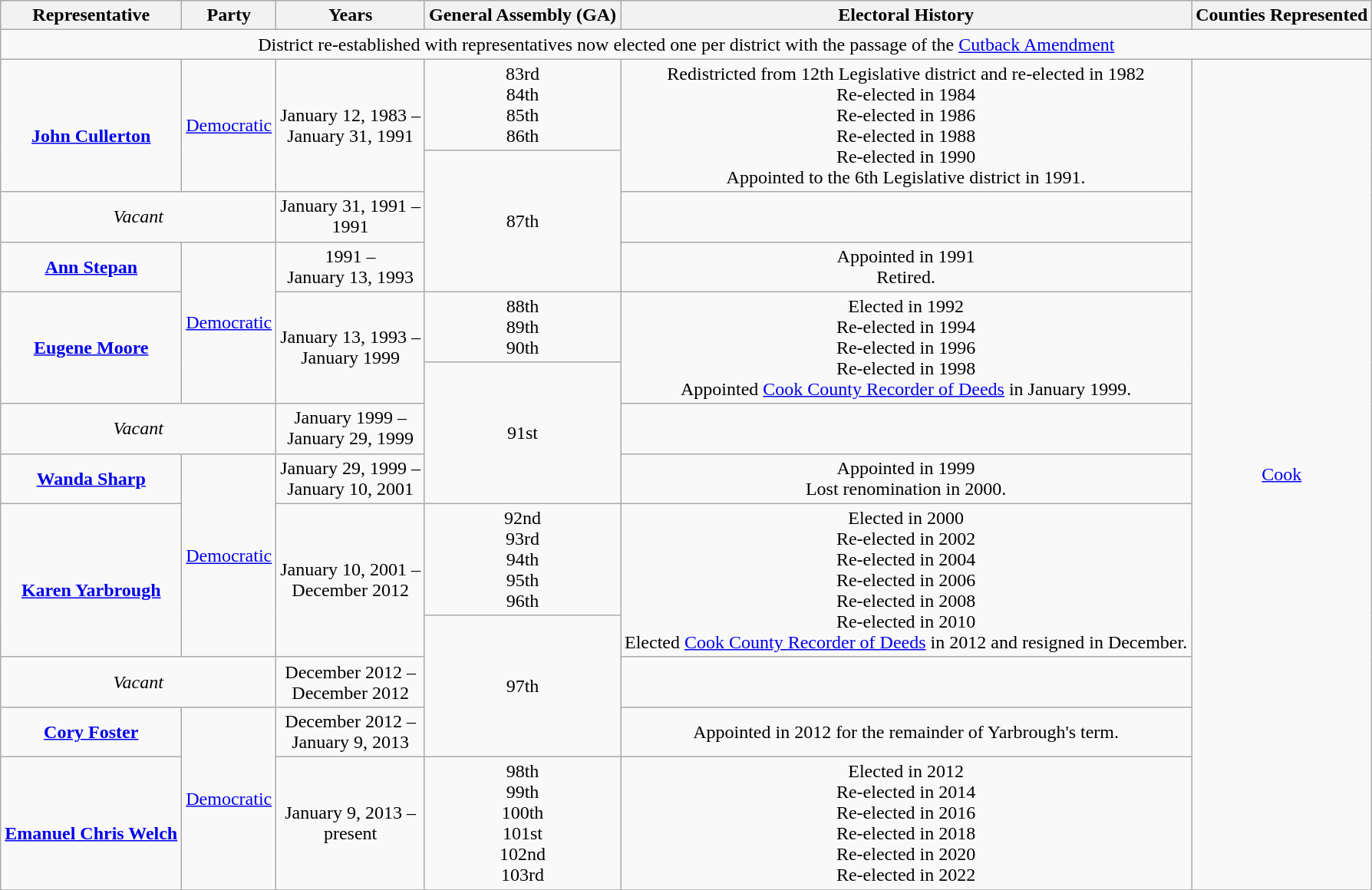<table class="wikitable" style="text-align:center">
<tr>
<th>Representative</th>
<th>Party</th>
<th>Years</th>
<th>General Assembly (GA)</th>
<th>Electoral History</th>
<th>Counties Represented</th>
</tr>
<tr>
<td colspan=6>District re-established with representatives now elected one per district with the passage of the <a href='#'>Cutback Amendment</a></td>
</tr>
<tr>
<td rowspan=2 align=center><br><strong><a href='#'>John Cullerton</a></strong></td>
<td rowspan=2 ><a href='#'>Democratic</a></td>
<td rowspan=2>January 12, 1983 –<br>January 31, 1991</td>
<td>83rd<br>84th<br>85th<br>86th</td>
<td rowspan=2>Redistricted from 12th Legislative district and re-elected in 1982<br>Re-elected in 1984<br>Re-elected in 1986<br>Re-elected in 1988<br>Re-elected in 1990<br>Appointed to the 6th Legislative district in 1991.</td>
<td rowspan=13><a href='#'>Cook</a></td>
</tr>
<tr>
<td rowspan=3>87th</td>
</tr>
<tr>
<td colspan=2><em>Vacant</em></td>
<td>January 31, 1991 –<br>1991</td>
</tr>
<tr>
<td><strong><a href='#'>Ann Stepan</a></strong></td>
<td rowspan=3 ><a href='#'>Democratic</a></td>
<td>1991 –<br>January 13, 1993</td>
<td>Appointed in 1991<br>Retired.</td>
</tr>
<tr>
<td rowspan=2><strong><a href='#'>Eugene Moore</a></strong></td>
<td rowspan=2>January 13, 1993 –<br>January 1999</td>
<td>88th<br>89th<br>90th</td>
<td rowspan=2>Elected in 1992<br>Re-elected in 1994<br>Re-elected in 1996<br>Re-elected in 1998<br>Appointed <a href='#'>Cook County Recorder of Deeds</a> in January 1999.</td>
</tr>
<tr>
<td rowspan=3>91st</td>
</tr>
<tr>
<td colspan=2><em>Vacant</em></td>
<td>January 1999 –<br>January 29, 1999</td>
</tr>
<tr>
<td><strong><a href='#'>Wanda Sharp</a></strong></td>
<td rowspan=3 ><a href='#'>Democratic</a></td>
<td>January 29, 1999 –<br>January 10, 2001</td>
<td>Appointed in 1999<br>Lost renomination in 2000.</td>
</tr>
<tr>
<td rowspan=2 align=center><br><strong><a href='#'>Karen Yarbrough</a></strong></td>
<td rowspan=2>January 10, 2001 –<br>December 2012</td>
<td>92nd<br>93rd<br>94th<br>95th<br>96th</td>
<td rowspan=2>Elected in 2000<br>Re-elected in 2002<br>Re-elected in 2004<br>Re-elected in 2006<br>Re-elected in 2008<br>Re-elected in 2010<br>Elected <a href='#'>Cook County Recorder of Deeds</a> in 2012 and resigned in December.</td>
</tr>
<tr>
<td rowspan=3>97th</td>
</tr>
<tr>
<td colspan=2><em>Vacant</em></td>
<td>December 2012 –<br>December 2012</td>
</tr>
<tr>
<td><strong><a href='#'>Cory Foster</a></strong></td>
<td rowspan=2 ><a href='#'>Democratic</a></td>
<td>December 2012 –<br>January 9, 2013</td>
<td>Appointed in 2012 for the remainder of Yarbrough's term.</td>
</tr>
<tr>
<td align=center><br><strong><a href='#'>Emanuel Chris Welch</a></strong></td>
<td>January 9, 2013 –<br>present</td>
<td>98th<br>99th<br>100th<br>101st<br>102nd<br>103rd</td>
<td>Elected in 2012<br>Re-elected in 2014<br>Re-elected in 2016<br>Re-elected in 2018<br>Re-elected in 2020<br>Re-elected in 2022</td>
</tr>
<tr>
</tr>
</table>
